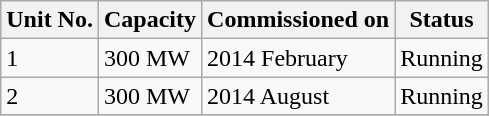<table class="sortable wikitable">
<tr>
<th>Unit No.</th>
<th>Capacity</th>
<th>Commissioned on</th>
<th>Status</th>
</tr>
<tr>
<td>1</td>
<td>300 MW</td>
<td>2014 February</td>
<td>Running </td>
</tr>
<tr>
<td>2</td>
<td>300 MW</td>
<td>2014 August</td>
<td>Running </td>
</tr>
<tr>
</tr>
</table>
